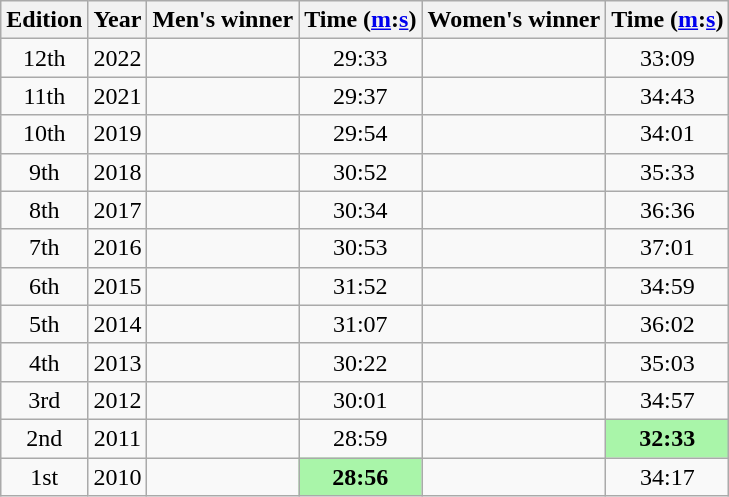<table class="wikitable sortable" style="text-align:center">
<tr>
<th class="unsortable">Edition</th>
<th>Year</th>
<th class="unsortable">Men's winner</th>
<th>Time (<a href='#'>m</a>:<a href='#'>s</a>)</th>
<th class="unsortable">Women's winner</th>
<th>Time (<a href='#'>m</a>:<a href='#'>s</a>)</th>
</tr>
<tr>
<td>12th</td>
<td>2022</td>
<td align=left></td>
<td>29:33</td>
<td align=left></td>
<td>33:09</td>
</tr>
<tr>
<td>11th</td>
<td>2021</td>
<td align=left></td>
<td>29:37</td>
<td align=left></td>
<td>34:43</td>
</tr>
<tr>
<td>10th</td>
<td>2019</td>
<td align=left></td>
<td>29:54</td>
<td align=left></td>
<td>34:01</td>
</tr>
<tr>
<td>9th</td>
<td>2018</td>
<td align=left></td>
<td>30:52</td>
<td align=left></td>
<td>35:33</td>
</tr>
<tr>
<td>8th</td>
<td>2017</td>
<td align=left></td>
<td>30:34</td>
<td align=left></td>
<td>36:36</td>
</tr>
<tr>
<td>7th</td>
<td>2016</td>
<td align=left></td>
<td>30:53</td>
<td align=left></td>
<td>37:01</td>
</tr>
<tr>
<td>6th</td>
<td>2015</td>
<td align=left></td>
<td>31:52</td>
<td align=left></td>
<td>34:59</td>
</tr>
<tr>
<td>5th</td>
<td>2014</td>
<td align=left></td>
<td>31:07</td>
<td align=left></td>
<td>36:02</td>
</tr>
<tr>
<td>4th</td>
<td>2013</td>
<td align=left></td>
<td>30:22</td>
<td align=left></td>
<td>35:03</td>
</tr>
<tr>
<td>3rd</td>
<td>2012</td>
<td align=left></td>
<td>30:01</td>
<td align=left></td>
<td>34:57</td>
</tr>
<tr>
<td>2nd</td>
<td>2011</td>
<td align=left></td>
<td>28:59</td>
<td align=left></td>
<td style="background:#a9f5a9;"><strong>32:33</strong></td>
</tr>
<tr>
<td>1st</td>
<td>2010</td>
<td align=left></td>
<td style="background:#a9f5a9;"><strong>28:56</strong></td>
<td align=left></td>
<td>34:17</td>
</tr>
</table>
